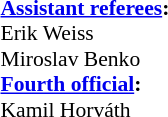<table width=50% style="font-size: 90%">
<tr>
<td><br><strong><a href='#'>Assistant referees</a>:</strong>
<br>  Erik Weiss
<br>  Miroslav Benko
<br><strong><a href='#'>Fourth official</a>:</strong>
<br> Kamil Horváth</td>
</tr>
</table>
